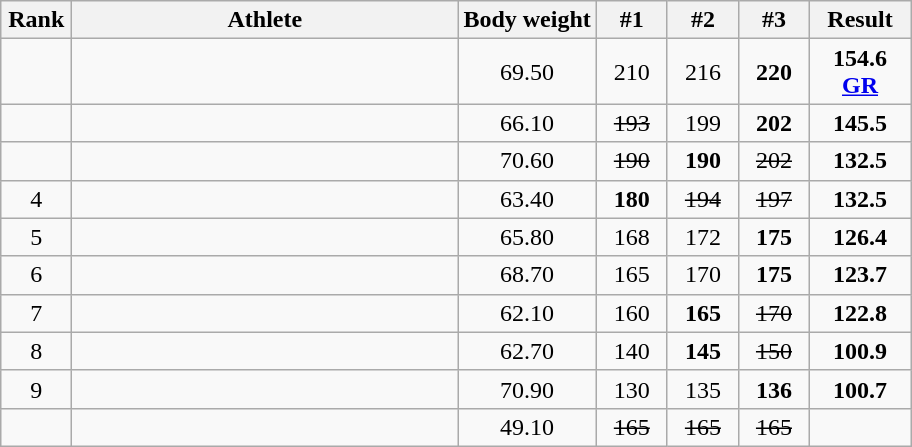<table class="wikitable sortable" style="text-align:center;">
<tr>
<th width=40>Rank</th>
<th width=250>Athlete</th>
<th>Body weight</th>
<th width=40 class="unsortable">#1</th>
<th width=40 class="unsortable">#2</th>
<th width=40 class="unsortable">#3</th>
<th width=60>Result</th>
</tr>
<tr>
<td></td>
<td align= left></td>
<td>69.50</td>
<td>210</td>
<td>216</td>
<td><strong>220</strong></td>
<td><strong>154.6 <a href='#'>GR</a></strong></td>
</tr>
<tr>
<td></td>
<td align= left></td>
<td>66.10</td>
<td><s>193</s></td>
<td>199</td>
<td><strong>202</strong></td>
<td><strong>145.5</strong></td>
</tr>
<tr>
<td></td>
<td align= left></td>
<td>70.60</td>
<td><s>190</s></td>
<td><strong>190</strong></td>
<td><s>202</s></td>
<td><strong>132.5</strong></td>
</tr>
<tr>
<td>4</td>
<td align= left></td>
<td>63.40</td>
<td><strong>180</strong></td>
<td><s>194</s></td>
<td><s>197</s></td>
<td><strong>132.5</strong></td>
</tr>
<tr>
<td>5</td>
<td align= left></td>
<td>65.80</td>
<td>168</td>
<td>172</td>
<td><strong>175</strong></td>
<td><strong>126.4</strong></td>
</tr>
<tr>
<td>6</td>
<td align= left></td>
<td>68.70</td>
<td>165</td>
<td>170</td>
<td><strong>175</strong></td>
<td><strong>123.7</strong></td>
</tr>
<tr>
<td>7</td>
<td align= left></td>
<td>62.10</td>
<td>160</td>
<td><strong>165</strong></td>
<td><s>170</s></td>
<td><strong>122.8</strong></td>
</tr>
<tr>
<td>8</td>
<td align=left></td>
<td>62.70</td>
<td>140</td>
<td><strong>145</strong></td>
<td><s>150</s></td>
<td><strong>100.9</strong></td>
</tr>
<tr>
<td>9</td>
<td align= left></td>
<td>70.90</td>
<td>130</td>
<td>135</td>
<td><strong>136</strong></td>
<td><strong>100.7</strong></td>
</tr>
<tr>
<td></td>
<td align= left></td>
<td>49.10</td>
<td><s>165</s></td>
<td><s>165</s></td>
<td><s>165</s></td>
<td><strong></strong></td>
</tr>
</table>
